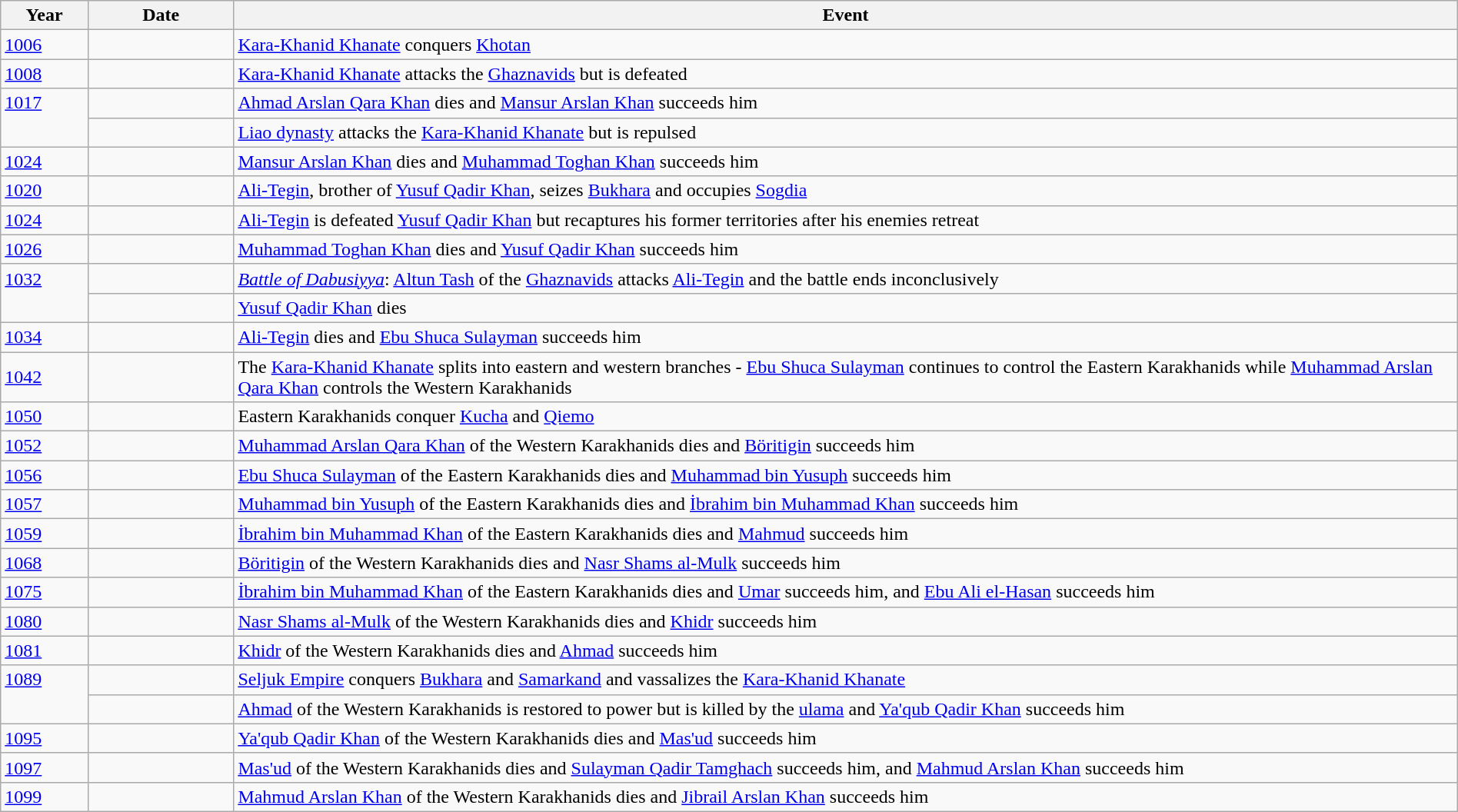<table class="wikitable" style="width:100%;">
<tr>
<th style="width:6%">Year</th>
<th style="width:10%">Date</th>
<th>Event</th>
</tr>
<tr>
<td><a href='#'>1006</a></td>
<td></td>
<td><a href='#'>Kara-Khanid Khanate</a> conquers <a href='#'>Khotan</a></td>
</tr>
<tr>
<td><a href='#'>1008</a></td>
<td></td>
<td><a href='#'>Kara-Khanid Khanate</a> attacks the <a href='#'>Ghaznavids</a> but is defeated</td>
</tr>
<tr>
<td rowspan="2" style="vertical-align:top;"><a href='#'>1017</a></td>
<td></td>
<td><a href='#'>Ahmad Arslan Qara Khan</a> dies and <a href='#'>Mansur Arslan Khan</a> succeeds him</td>
</tr>
<tr>
<td></td>
<td><a href='#'>Liao dynasty</a> attacks the <a href='#'>Kara-Khanid Khanate</a> but is repulsed</td>
</tr>
<tr>
<td><a href='#'>1024</a></td>
<td></td>
<td><a href='#'>Mansur Arslan Khan</a> dies and <a href='#'>Muhammad Toghan Khan</a> succeeds him</td>
</tr>
<tr>
<td><a href='#'>1020</a></td>
<td></td>
<td><a href='#'>Ali-Tegin</a>, brother of <a href='#'>Yusuf Qadir Khan</a>, seizes <a href='#'>Bukhara</a> and occupies <a href='#'>Sogdia</a></td>
</tr>
<tr>
<td><a href='#'>1024</a></td>
<td></td>
<td><a href='#'>Ali-Tegin</a> is defeated <a href='#'>Yusuf Qadir Khan</a> but recaptures his former territories after his enemies retreat</td>
</tr>
<tr>
<td><a href='#'>1026</a></td>
<td></td>
<td><a href='#'>Muhammad Toghan Khan</a> dies and <a href='#'>Yusuf Qadir Khan</a> succeeds him</td>
</tr>
<tr>
<td rowspan="2" style="vertical-align:top;"><a href='#'>1032</a></td>
<td></td>
<td><em><a href='#'>Battle of Dabusiyya</a></em>: <a href='#'>Altun Tash</a> of the <a href='#'>Ghaznavids</a> attacks <a href='#'>Ali-Tegin</a> and the battle ends inconclusively</td>
</tr>
<tr>
<td></td>
<td><a href='#'>Yusuf Qadir Khan</a> dies</td>
</tr>
<tr>
<td><a href='#'>1034</a></td>
<td></td>
<td><a href='#'>Ali-Tegin</a> dies and <a href='#'>Ebu Shuca Sulayman</a> succeeds him</td>
</tr>
<tr>
<td><a href='#'>1042</a></td>
<td></td>
<td>The <a href='#'>Kara-Khanid Khanate</a> splits into eastern and western branches - <a href='#'>Ebu Shuca Sulayman</a> continues to control the Eastern Karakhanids while <a href='#'>Muhammad Arslan Qara Khan</a> controls the Western Karakhanids</td>
</tr>
<tr>
<td><a href='#'>1050</a></td>
<td></td>
<td>Eastern Karakhanids conquer <a href='#'>Kucha</a> and <a href='#'>Qiemo</a></td>
</tr>
<tr>
<td><a href='#'>1052</a></td>
<td></td>
<td><a href='#'>Muhammad Arslan Qara Khan</a> of the Western Karakhanids dies and <a href='#'>Böritigin</a> succeeds him</td>
</tr>
<tr>
<td><a href='#'>1056</a></td>
<td></td>
<td><a href='#'>Ebu Shuca Sulayman</a> of the Eastern Karakhanids dies and <a href='#'>Muhammad bin Yusuph</a> succeeds him</td>
</tr>
<tr>
<td><a href='#'>1057</a></td>
<td></td>
<td><a href='#'>Muhammad bin Yusuph</a> of the Eastern Karakhanids dies and <a href='#'>İbrahim bin Muhammad Khan</a> succeeds him</td>
</tr>
<tr>
<td><a href='#'>1059</a></td>
<td></td>
<td><a href='#'>İbrahim bin Muhammad Khan</a> of the Eastern Karakhanids dies and <a href='#'>Mahmud</a> succeeds him</td>
</tr>
<tr>
<td><a href='#'>1068</a></td>
<td></td>
<td><a href='#'>Böritigin</a> of the Western Karakhanids dies and <a href='#'>Nasr Shams al-Mulk</a> succeeds him</td>
</tr>
<tr>
<td><a href='#'>1075</a></td>
<td></td>
<td><a href='#'>İbrahim bin Muhammad Khan</a> of the Eastern Karakhanids dies and <a href='#'>Umar</a> succeeds him, and <a href='#'>Ebu Ali el-Hasan</a> succeeds him</td>
</tr>
<tr>
<td><a href='#'>1080</a></td>
<td></td>
<td><a href='#'>Nasr Shams al-Mulk</a> of the Western Karakhanids dies and <a href='#'>Khidr</a> succeeds him</td>
</tr>
<tr>
<td><a href='#'>1081</a></td>
<td></td>
<td><a href='#'>Khidr</a> of the Western Karakhanids dies and <a href='#'>Ahmad</a> succeeds him</td>
</tr>
<tr>
<td rowspan="2" style="vertical-align:top;"><a href='#'>1089</a></td>
<td></td>
<td><a href='#'>Seljuk Empire</a> conquers <a href='#'>Bukhara</a> and <a href='#'>Samarkand</a> and vassalizes the <a href='#'>Kara-Khanid Khanate</a></td>
</tr>
<tr>
<td></td>
<td><a href='#'>Ahmad</a> of the Western Karakhanids is restored to power but is killed by the <a href='#'>ulama</a> and <a href='#'>Ya'qub Qadir Khan</a> succeeds him</td>
</tr>
<tr>
<td><a href='#'>1095</a></td>
<td></td>
<td><a href='#'>Ya'qub Qadir Khan</a> of the Western Karakhanids dies and <a href='#'>Mas'ud</a> succeeds him</td>
</tr>
<tr>
<td><a href='#'>1097</a></td>
<td></td>
<td><a href='#'>Mas'ud</a> of the Western Karakhanids dies and <a href='#'>Sulayman Qadir Tamghach</a> succeeds him, and <a href='#'>Mahmud Arslan Khan</a> succeeds him</td>
</tr>
<tr>
<td><a href='#'>1099</a></td>
<td></td>
<td><a href='#'>Mahmud Arslan Khan</a> of the Western Karakhanids dies and <a href='#'>Jibrail Arslan Khan</a> succeeds him</td>
</tr>
</table>
